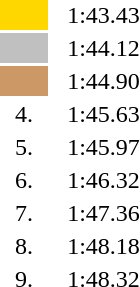<table style="text-align:center">
<tr>
<td width=30 bgcolor=gold></td>
<td align=left></td>
<td width=60>1:43.43</td>
</tr>
<tr>
<td bgcolor=silver></td>
<td align=left></td>
<td>1:44.12</td>
</tr>
<tr>
<td bgcolor=cc9966></td>
<td align=left></td>
<td>1:44.90</td>
</tr>
<tr>
<td>4.</td>
<td align=left></td>
<td>1:45.63</td>
</tr>
<tr>
<td>5.</td>
<td align=left></td>
<td>1:45.97</td>
</tr>
<tr>
<td>6.</td>
<td align=left></td>
<td>1:46.32</td>
</tr>
<tr>
<td>7.</td>
<td align=left></td>
<td>1:47.36</td>
</tr>
<tr>
<td>8.</td>
<td align=left></td>
<td>1:48.18</td>
</tr>
<tr>
<td>9.</td>
<td align=left></td>
<td>1:48.32</td>
</tr>
</table>
